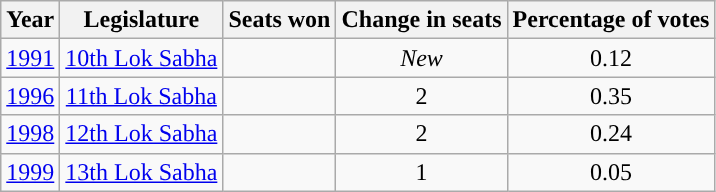<table class="wikitable" style="text-align:center">
<tr>
<th Style="background-color:">Year</th>
<th Style="background-color:">Legislature</th>
<th Style="background-color:">Seats won</th>
<th Style="background-color:">Change in seats</th>
<th Style="background-color:">Percentage of votes</th>
</tr>
<tr>
<td><a href='#'>1991</a></td>
<td><a href='#'>10th Lok Sabha</a></td>
<td></td>
<td><em>New</em></td>
<td>0.12</td>
</tr>
<tr>
<td><a href='#'>1996</a></td>
<td><a href='#'>11th Lok Sabha</a></td>
<td></td>
<td> 2</td>
<td>0.35</td>
</tr>
<tr>
<td><a href='#'>1998</a></td>
<td><a href='#'>12th Lok Sabha</a></td>
<td></td>
<td> 2</td>
<td>0.24</td>
</tr>
<tr>
<td><a href='#'>1999</a></td>
<td><a href='#'>13th Lok Sabha</a></td>
<td></td>
<td> 1</td>
<td>0.05</td>
</tr>
</table>
